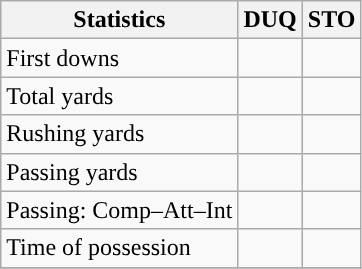<table class="wikitable" style="float: left;">
<tr>
<th>Statistics</th>
<th>DUQ</th>
<th>STO</th>
</tr>
<tr>
<td>First downs</td>
<td></td>
<td></td>
</tr>
<tr>
<td>Total yards</td>
<td></td>
<td></td>
</tr>
<tr>
<td>Rushing yards</td>
<td></td>
<td></td>
</tr>
<tr>
<td>Passing yards</td>
<td></td>
<td></td>
</tr>
<tr>
<td>Passing: Comp–Att–Int</td>
<td></td>
<td></td>
</tr>
<tr>
<td>Time of possession</td>
<td></td>
<td></td>
</tr>
<tr>
</tr>
</table>
